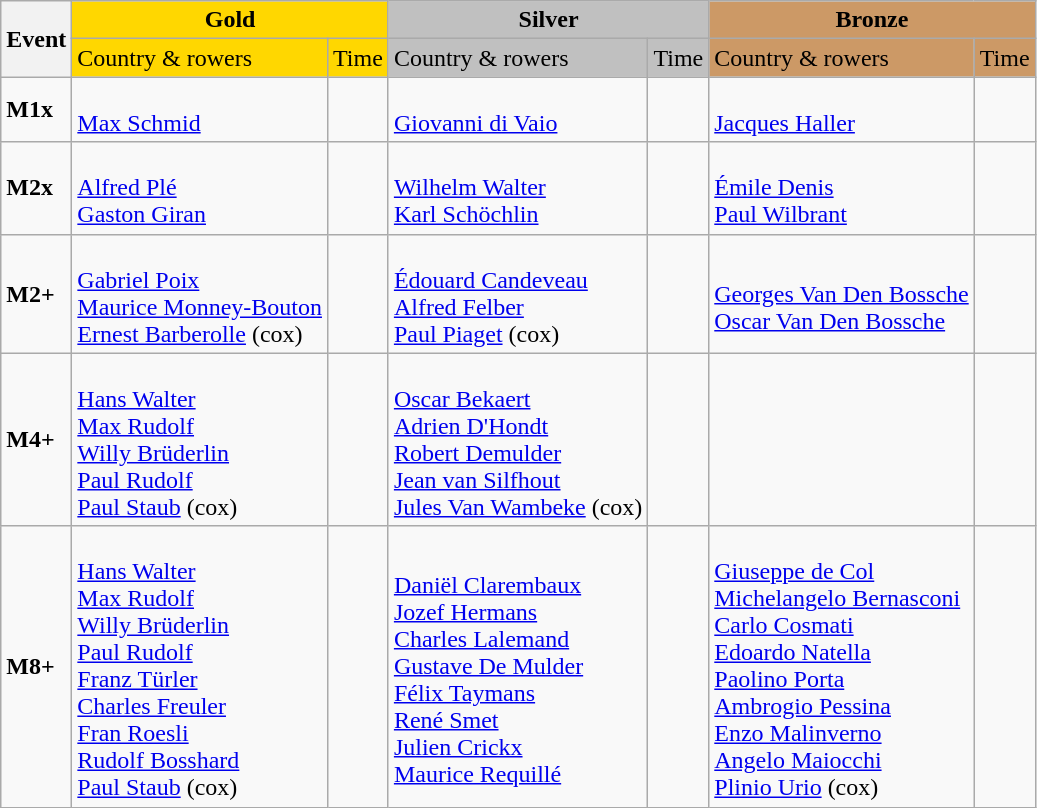<table class="wikitable">
<tr>
<th rowspan="2">Event</th>
<th colspan="2" style="background:gold;">Gold</th>
<th colspan="2" style="background:silver;">Silver</th>
<th colspan="2" style="background:#c96;">Bronze</th>
</tr>
<tr>
<td style="background:gold;">Country & rowers</td>
<td style="background:gold;">Time</td>
<td style="background:silver;">Country & rowers</td>
<td style="background:silver;">Time</td>
<td style="background:#c96;">Country & rowers</td>
<td style="background:#c96;">Time</td>
</tr>
<tr>
<td><strong>M1x</strong></td>
<td> <br> <a href='#'>Max Schmid</a></td>
<td></td>
<td> <br> <a href='#'>Giovanni di Vaio</a></td>
<td></td>
<td> <br> <a href='#'>Jacques Haller</a></td>
<td></td>
</tr>
<tr>
<td><strong>M2x</strong></td>
<td> <br> <a href='#'>Alfred Plé</a> <br> <a href='#'>Gaston Giran</a></td>
<td></td>
<td> <br> <a href='#'>Wilhelm Walter</a> <br> <a href='#'>Karl Schöchlin</a></td>
<td></td>
<td> <br> <a href='#'>Émile Denis</a> <br> <a href='#'>Paul Wilbrant</a></td>
<td></td>
</tr>
<tr>
<td><strong>M2+</strong></td>
<td> <br> <a href='#'>Gabriel Poix</a> <br> <a href='#'>Maurice Monney-Bouton</a> <br> <a href='#'>Ernest Barberolle</a> (cox)</td>
<td></td>
<td> <br> <a href='#'>Édouard Candeveau</a> <br> <a href='#'>Alfred Felber</a> <br> <a href='#'>Paul Piaget</a> (cox)</td>
<td></td>
<td> <br> <a href='#'>Georges Van Den Bossche</a> <br> <a href='#'>Oscar Van Den Bossche</a></td>
<td></td>
</tr>
<tr>
<td><strong>M4+</strong></td>
<td> <br> <a href='#'>Hans Walter</a> <br> <a href='#'>Max Rudolf</a> <br> <a href='#'>Willy Brüderlin</a> <br> <a href='#'>Paul Rudolf</a> <br> <a href='#'>Paul Staub</a> (cox)</td>
<td></td>
<td> <br> <a href='#'>Oscar Bekaert</a> <br> <a href='#'>Adrien D'Hondt</a> <br> <a href='#'>Robert Demulder</a> <br>  <a href='#'>Jean van Silfhout</a> <br> <a href='#'>Jules Van Wambeke</a> (cox)</td>
<td></td>
<td></td>
<td></td>
</tr>
<tr>
<td><strong>M8+</strong></td>
<td> <br> <a href='#'>Hans Walter</a> <br> <a href='#'>Max Rudolf</a> <br> <a href='#'>Willy Brüderlin</a> <br> <a href='#'>Paul Rudolf</a> <br> <a href='#'>Franz Türler</a> <br> <a href='#'>Charles Freuler</a> <br> <a href='#'>Fran Roesli</a> <br> <a href='#'>Rudolf Bosshard</a> <br> <a href='#'>Paul Staub</a> (cox)</td>
<td></td>
<td> <br> <a href='#'>Daniël Clarembaux</a> <br> <a href='#'>Jozef Hermans</a> <br> <a href='#'>Charles Lalemand</a> <br> <a href='#'>Gustave De Mulder</a> <br> <a href='#'>Félix Taymans</a> <br> <a href='#'>René Smet</a> <br> <a href='#'>Julien Crickx</a> <br> <a href='#'>Maurice Requillé</a></td>
<td></td>
<td> <br> <a href='#'>Giuseppe de Col</a> <br> <a href='#'>Michelangelo Bernasconi</a> <br> <a href='#'>Carlo Cosmati</a> <br> <a href='#'>Edoardo Natella</a> <br> <a href='#'>Paolino Porta</a> <br> <a href='#'>Ambrogio Pessina</a> <br> <a href='#'>Enzo Malinverno</a> <br> <a href='#'>Angelo Maiocchi</a> <br> <a href='#'>Plinio Urio</a> (cox)</td>
<td></td>
</tr>
</table>
